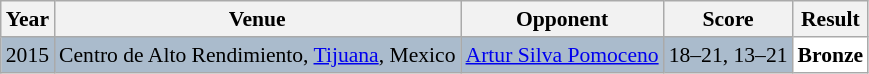<table class="sortable wikitable" style="font-size: 90%;">
<tr>
<th>Year</th>
<th>Venue</th>
<th>Opponent</th>
<th>Score</th>
<th>Result</th>
</tr>
<tr style="background:#AABBCC">
<td align="center">2015</td>
<td align="left">Centro de Alto Rendimiento, <a href='#'>Tijuana</a>, Mexico</td>
<td align="left"> <a href='#'>Artur Silva Pomoceno</a></td>
<td align="left">18–21, 13–21</td>
<td style="text-align:left; background:white"> <strong>Bronze</strong></td>
</tr>
</table>
